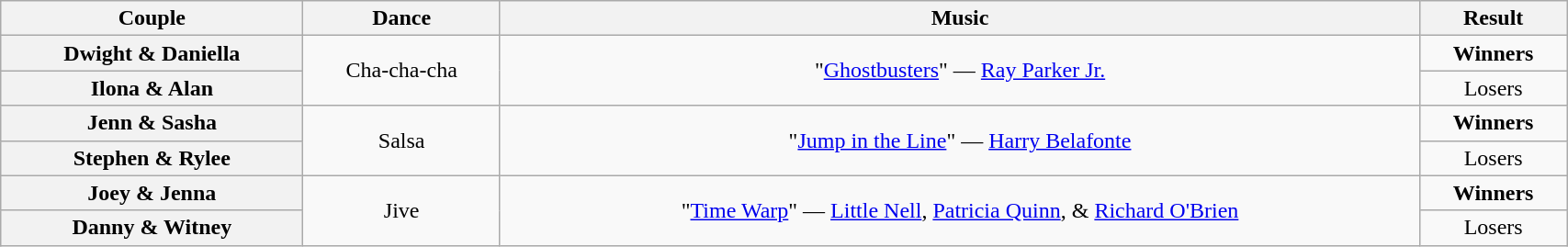<table class="wikitable unsortable" style="text-align:center; width: 90%">
<tr>
<th scope="col">Couple</th>
<th scope="col">Dance</th>
<th scope="col">Music</th>
<th scope="col">Result</th>
</tr>
<tr>
<th scope="row">Dwight & Daniella</th>
<td rowspan="2">Cha-cha-cha</td>
<td rowspan="2">"<a href='#'>Ghostbusters</a>" — <a href='#'>Ray Parker Jr.</a></td>
<td><strong>Winners</strong></td>
</tr>
<tr>
<th scope="row">Ilona & Alan</th>
<td>Losers</td>
</tr>
<tr>
<th scope="row">Jenn & Sasha</th>
<td rowspan="2">Salsa</td>
<td rowspan="2">"<a href='#'>Jump in the Line</a>" — <a href='#'>Harry Belafonte</a></td>
<td><strong>Winners</strong></td>
</tr>
<tr>
<th scope="row">Stephen & Rylee</th>
<td>Losers</td>
</tr>
<tr>
<th scope="row">Joey & Jenna</th>
<td rowspan="2">Jive</td>
<td rowspan="2">"<a href='#'>Time Warp</a>" — <a href='#'>Little Nell</a>, <a href='#'>Patricia Quinn</a>, & <a href='#'>Richard O'Brien</a></td>
<td><strong>Winners</strong></td>
</tr>
<tr>
<th scope="row">Danny & Witney</th>
<td>Losers</td>
</tr>
</table>
